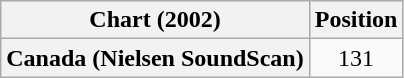<table class="wikitable plainrowheaders" style="text-align:center;">
<tr>
<th>Chart (2002)</th>
<th>Position</th>
</tr>
<tr>
<th scope="row">Canada (Nielsen SoundScan)</th>
<td>131</td>
</tr>
</table>
